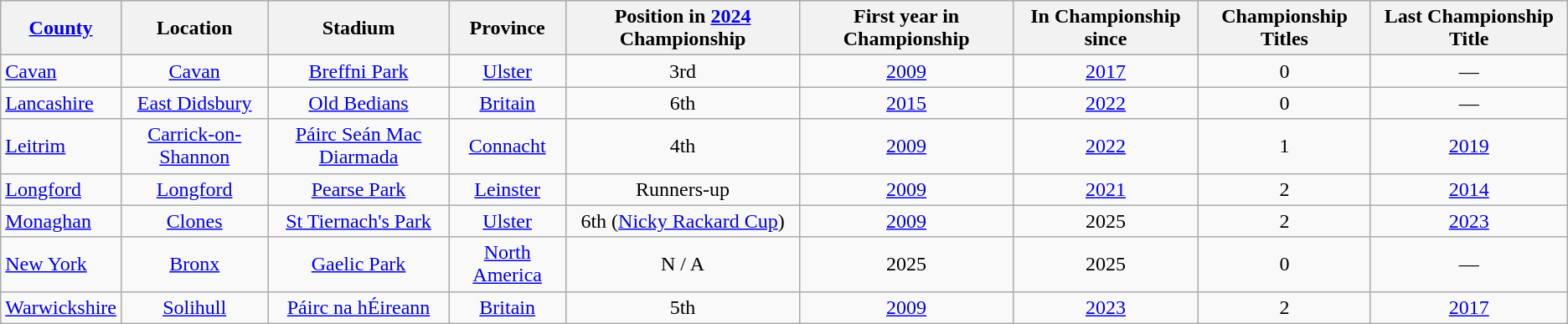<table class="wikitable sortable" style="text-align:center">
<tr>
<th><a href='#'>County</a></th>
<th>Location</th>
<th>Stadium</th>
<th>Province</th>
<th>Position in <a href='#'>2024</a> Championship</th>
<th>First year in Championship</th>
<th>In Championship since</th>
<th>Championship Titles</th>
<th>Last Championship Title</th>
</tr>
<tr>
<td style="text-align:left"> <a href='#'>Cavan</a></td>
<td><a href='#'>Cavan</a></td>
<td><a href='#'>Breffni Park</a></td>
<td><a href='#'>Ulster</a></td>
<td>3rd</td>
<td><a href='#'>2009</a></td>
<td><a href='#'>2017</a></td>
<td>0</td>
<td>—</td>
</tr>
<tr>
<td style="text-align:left"> <a href='#'>Lancashire</a></td>
<td><a href='#'>East Didsbury</a></td>
<td><a href='#'>Old Bedians</a></td>
<td><a href='#'>Britain</a></td>
<td>6th</td>
<td><a href='#'>2015</a></td>
<td><a href='#'>2022</a></td>
<td>0</td>
<td>—</td>
</tr>
<tr>
<td style="text-align:left"> <a href='#'>Leitrim</a></td>
<td><a href='#'>Carrick-on-Shannon</a></td>
<td><a href='#'>Páirc Seán Mac Diarmada</a></td>
<td><a href='#'>Connacht</a></td>
<td>4th</td>
<td><a href='#'>2009</a></td>
<td><a href='#'>2022</a></td>
<td>1</td>
<td><a href='#'>2019</a></td>
</tr>
<tr>
<td style="text-align:left"> <a href='#'>Longford</a></td>
<td><a href='#'>Longford</a></td>
<td><a href='#'>Pearse Park</a></td>
<td><a href='#'>Leinster</a></td>
<td>Runners-up</td>
<td><a href='#'>2009</a></td>
<td><a href='#'>2021</a></td>
<td>2</td>
<td><a href='#'>2014</a></td>
</tr>
<tr>
<td style="text-align:left"> <a href='#'>Monaghan</a></td>
<td><a href='#'>Clones</a></td>
<td><a href='#'>St Tiernach's Park</a></td>
<td><a href='#'>Ulster</a></td>
<td>6th (<a href='#'>Nicky Rackard Cup</a>)</td>
<td><a href='#'>2009</a></td>
<td>2025</td>
<td>2</td>
<td><a href='#'>2023</a></td>
</tr>
<tr>
<td style="text-align:left"> <a href='#'>New York</a></td>
<td><a href='#'>Bronx</a></td>
<td><a href='#'>Gaelic Park</a></td>
<td><a href='#'>North America</a></td>
<td>N / A</td>
<td>2025</td>
<td>2025</td>
<td>0</td>
<td>—</td>
</tr>
<tr>
<td style="text-align:left"> <a href='#'>Warwickshire</a></td>
<td><a href='#'>Solihull</a></td>
<td><a href='#'>Páirc na hÉireann</a></td>
<td><a href='#'>Britain</a></td>
<td>5th</td>
<td><a href='#'>2009</a></td>
<td><a href='#'>2023</a></td>
<td>2</td>
<td><a href='#'>2017</a></td>
</tr>
</table>
